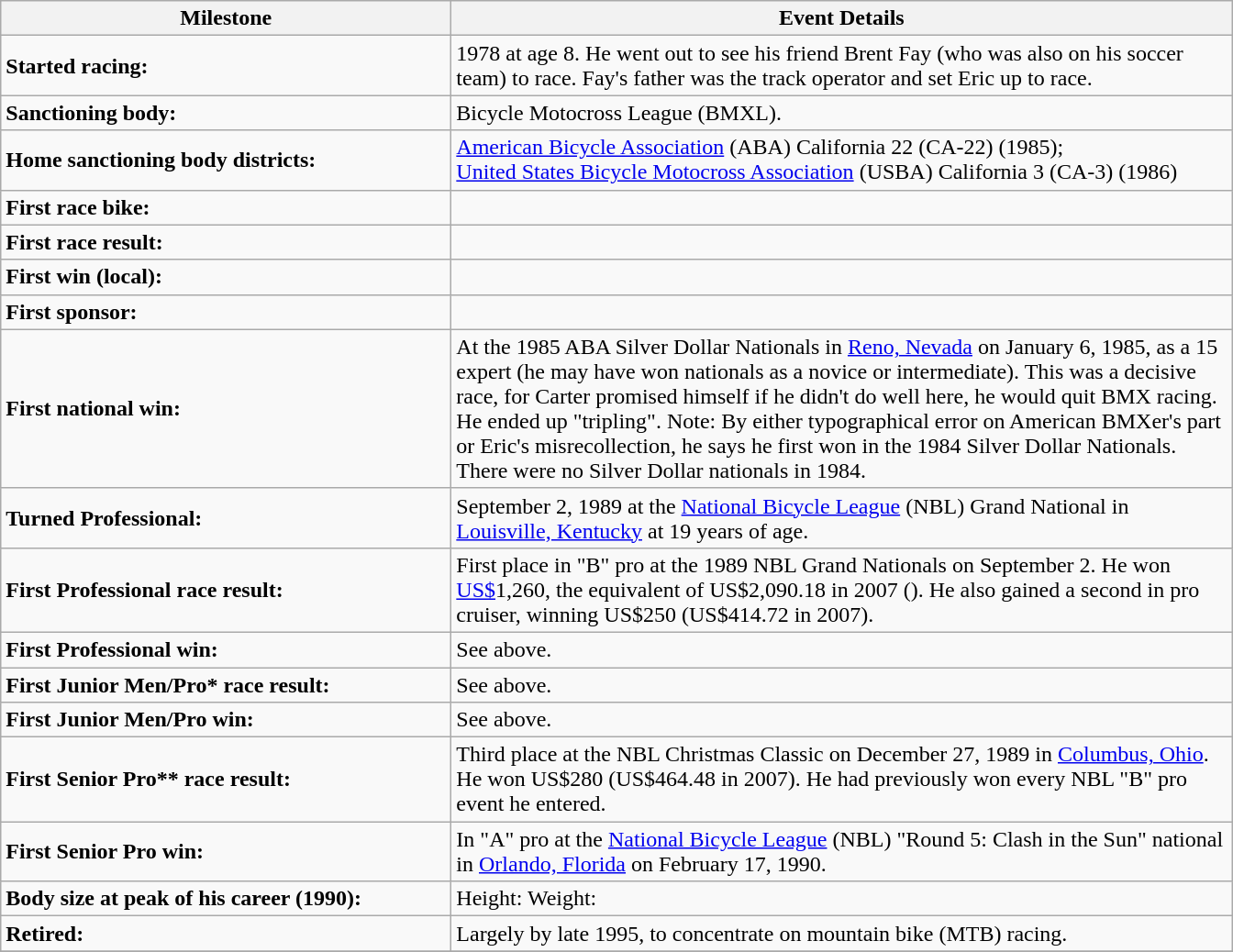<table class="sortable wikitable">
<tr>
<th style="width:20em">Milestone</th>
<th style="width:35em">Event Details</th>
</tr>
<tr>
<td><strong>Started racing:</strong></td>
<td>1978 at age 8. He went out to see his friend Brent Fay (who was also on his soccer team) to race. Fay's father was the track operator and set Eric up to race.</td>
</tr>
<tr>
<td><strong>Sanctioning body:</strong></td>
<td>Bicycle Motocross League (BMXL).</td>
</tr>
<tr>
<td><strong>Home sanctioning body districts:</strong></td>
<td><a href='#'>American Bicycle Association</a> (ABA) California 22 (CA-22) (1985);<br> <a href='#'>United States Bicycle Motocross Association</a> (USBA) California 3 (CA-3) (1986)</td>
</tr>
<tr>
<td><strong>First race bike:</strong></td>
<td></td>
</tr>
<tr>
<td><strong>First race result:</strong></td>
<td></td>
</tr>
<tr>
<td><strong>First win (local):</strong></td>
<td></td>
</tr>
<tr>
<td><strong>First sponsor:</strong></td>
<td></td>
</tr>
<tr>
<td><strong>First national win:</strong></td>
<td>At the 1985 ABA Silver Dollar Nationals in <a href='#'>Reno, Nevada</a> on January 6, 1985, as a 15 expert (he may have won nationals as a novice or intermediate). This was a decisive race, for Carter promised himself if he didn't do well here, he would quit BMX racing. He ended up "tripling". Note: By either typographical error on American BMXer's part or Eric's misrecollection, he says he first won in the 1984 Silver Dollar Nationals. There were no Silver Dollar nationals in 1984.</td>
</tr>
<tr>
<td><strong>Turned Professional:</strong></td>
<td>September 2, 1989 at the <a href='#'>National Bicycle League</a> (NBL) Grand National in <a href='#'>Louisville, Kentucky</a> at 19 years of age.</td>
</tr>
<tr>
<td><strong>First Professional race result:</strong></td>
<td>First place in "B" pro at the 1989 NBL Grand Nationals on September 2. He won <a href='#'>US$</a>1,260, the equivalent of US$2,090.18 in 2007 (). He also gained a second in pro cruiser, winning US$250 (US$414.72 in 2007).</td>
</tr>
<tr>
<td><strong>First Professional win:</strong></td>
<td>See above.</td>
</tr>
<tr>
<td><strong>First Junior Men/Pro* race result:</strong></td>
<td>See above.</td>
</tr>
<tr>
<td><strong>First Junior Men/Pro win:</strong></td>
<td>See above.</td>
</tr>
<tr>
<td><strong>First Senior Pro** race result:</strong></td>
<td>Third place at the NBL Christmas Classic on December 27, 1989 in <a href='#'>Columbus, Ohio</a>. He won US$280 (US$464.48 in 2007). He had previously won every NBL "B" pro event he entered. </td>
</tr>
<tr>
<td><strong>First Senior Pro win:</strong></td>
<td>In "A" pro at the <a href='#'>National Bicycle League</a> (NBL) "Round 5: Clash in the Sun" national in <a href='#'>Orlando, Florida</a> on February 17, 1990.</td>
</tr>
<tr>
<td><strong>Body size at peak of his career (1990):</strong></td>
<td>Height:  Weight: </td>
</tr>
<tr>
<td><strong>Retired:</strong></td>
<td>Largely by late 1995, to concentrate on mountain bike (MTB) racing.</td>
</tr>
<tr>
</tr>
</table>
